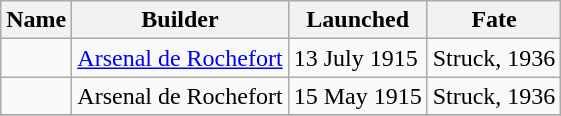<table class="wikitable">
<tr>
<th>Name</th>
<th>Builder</th>
<th>Launched</th>
<th>Fate</th>
</tr>
<tr>
<td></td>
<td><a href='#'>Arsenal de Rochefort</a></td>
<td>13 July 1915</td>
<td>Struck, 1936</td>
</tr>
<tr>
<td></td>
<td>Arsenal de Rochefort</td>
<td>15 May 1915</td>
<td>Struck, 1936</td>
</tr>
<tr>
</tr>
</table>
